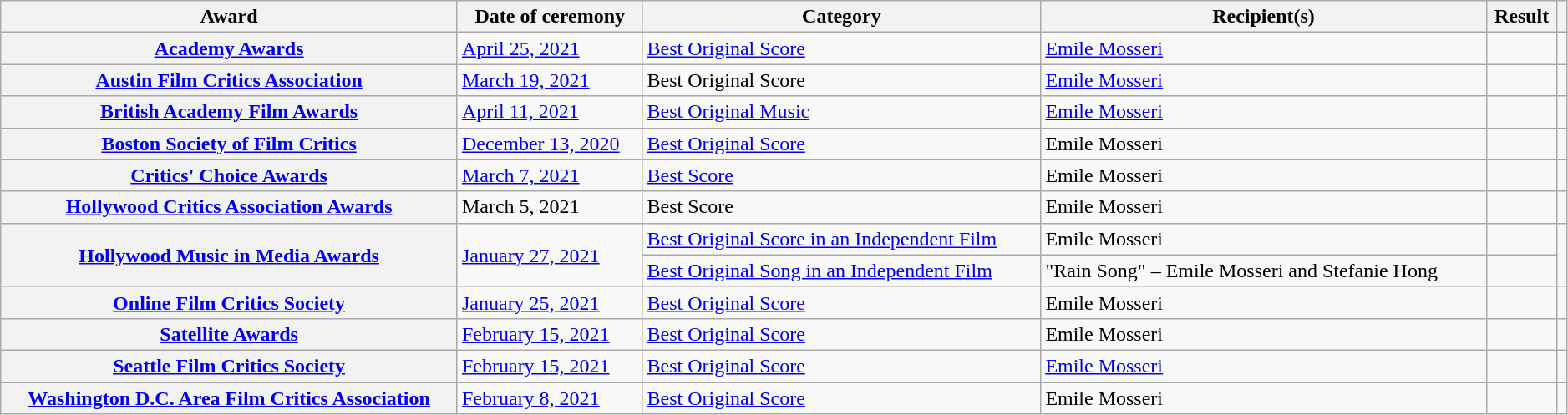<table class="wikitable plainrowheaders sortable" style="width: 99%;">
<tr>
<th scope="col">Award</th>
<th scope="col">Date of ceremony</th>
<th scope="col">Category</th>
<th scope="col">Recipient(s)</th>
<th scope="col">Result</th>
<th scope="col" class="unsortable"></th>
</tr>
<tr>
<th scope="row"><a href='#'>Academy Awards</a></th>
<td><a href='#'>April 25, 2021</a></td>
<td><a href='#'>Best Original Score</a></td>
<td><a href='#'>Emile Mosseri</a></td>
<td></td>
<td align="center"></td>
</tr>
<tr>
<th scope="row"><a href='#'>Austin Film Critics Association</a></th>
<td><a href='#'>March 19, 2021</a></td>
<td>Best Original Score</td>
<td><a href='#'>Emile Mosseri</a></td>
<td></td>
<td align="center"></td>
</tr>
<tr>
<th scope="row"><a href='#'>British Academy Film Awards</a></th>
<td><a href='#'>April 11, 2021</a></td>
<td><a href='#'>Best Original Music</a></td>
<td><a href='#'>Emile Mosseri</a></td>
<td></td>
<td align="center"></td>
</tr>
<tr>
<th scope="row"><a href='#'>Boston Society of Film Critics</a></th>
<td><a href='#'>December 13, 2020</a></td>
<td><a href='#'>Best Original Score</a></td>
<td>Emile Mosseri</td>
<td></td>
<td align="center"></td>
</tr>
<tr>
<th scope="row"><a href='#'>Critics' Choice Awards</a></th>
<td><a href='#'>March 7, 2021</a></td>
<td><a href='#'>Best Score</a></td>
<td>Emile Mosseri</td>
<td></td>
<td align="center"></td>
</tr>
<tr>
<th scope="row"><a href='#'>Hollywood Critics Association Awards</a></th>
<td>March 5, 2021</td>
<td>Best Score</td>
<td>Emile Mosseri</td>
<td></td>
<td align="center"></td>
</tr>
<tr>
<th scope="row" rowspan="2"><a href='#'>Hollywood Music in Media Awards</a></th>
<td rowspan="2"><a href='#'>January 27, 2021</a></td>
<td><a href='#'>Best Original Score in an Independent Film</a></td>
<td>Emile Mosseri</td>
<td></td>
<td rowspan="2" align="center"></td>
</tr>
<tr>
<td><a href='#'>Best Original Song in an Independent Film</a></td>
<td>"Rain Song" – Emile Mosseri and Stefanie Hong</td>
<td></td>
</tr>
<tr>
<th scope="row"><a href='#'>Online Film Critics Society</a></th>
<td><a href='#'>January 25, 2021</a></td>
<td><a href='#'>Best Original Score</a></td>
<td>Emile Mosseri</td>
<td></td>
<td align="center"></td>
</tr>
<tr>
<th scope="row"><a href='#'>Satellite Awards</a></th>
<td><a href='#'>February 15, 2021</a></td>
<td><a href='#'>Best Original Score</a></td>
<td>Emile Mosseri</td>
<td></td>
<td align="center"></td>
</tr>
<tr>
<th scope="row"><a href='#'>Seattle Film Critics Society</a></th>
<td><a href='#'>February 15, 2021</a></td>
<td><a href='#'>Best Original Score</a></td>
<td><a href='#'>Emile Mosseri</a></td>
<td></td>
<td align="center"></td>
</tr>
<tr>
<th scope="row"><a href='#'>Washington D.C. Area Film Critics Association</a></th>
<td><a href='#'>February 8, 2021</a></td>
<td><a href='#'>Best Original Score</a></td>
<td>Emile Mosseri</td>
<td></td>
<td align="center"></td>
</tr>
</table>
